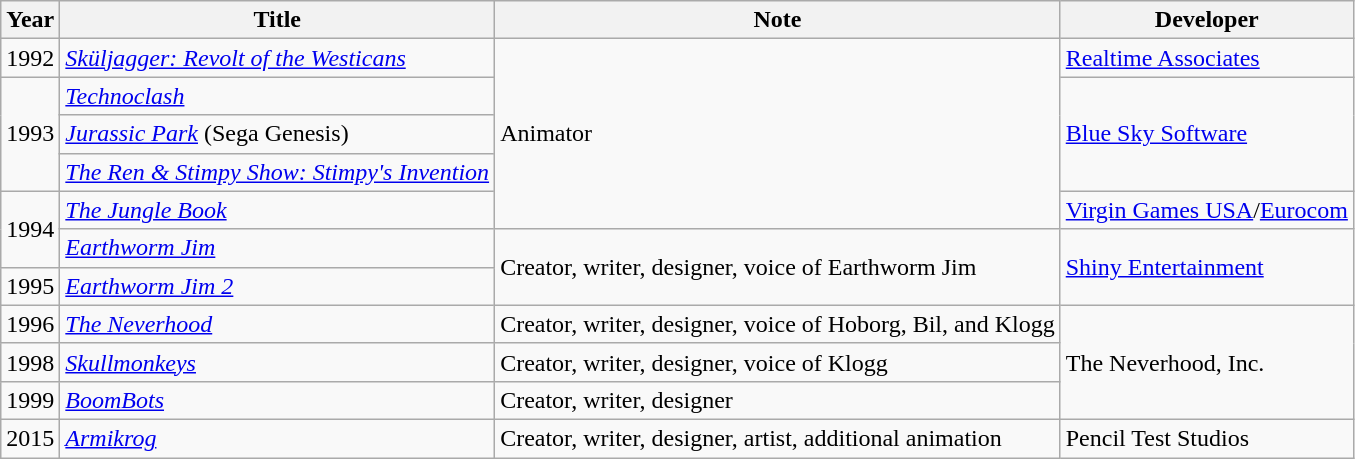<table class="wikitable sortable">
<tr>
<th>Year</th>
<th>Title</th>
<th>Note</th>
<th>Developer</th>
</tr>
<tr>
<td>1992</td>
<td><em><a href='#'>Sküljagger: Revolt of the Westicans</a></em></td>
<td rowspan=5>Animator</td>
<td><a href='#'>Realtime Associates</a></td>
</tr>
<tr>
<td rowspan=3>1993</td>
<td><em><a href='#'>Technoclash</a></em></td>
<td rowspan=3><a href='#'>Blue Sky Software</a></td>
</tr>
<tr>
<td><em><a href='#'>Jurassic Park</a></em> (Sega Genesis)</td>
</tr>
<tr>
<td><em><a href='#'>The Ren & Stimpy Show: Stimpy's Invention</a></em></td>
</tr>
<tr>
<td rowspan=2>1994</td>
<td><em><a href='#'>The Jungle Book</a></em></td>
<td><a href='#'>Virgin Games USA</a>/<a href='#'>Eurocom</a></td>
</tr>
<tr>
<td><em><a href='#'>Earthworm Jim</a></em></td>
<td rowspan=2>Creator, writer, designer, voice of Earthworm Jim</td>
<td rowspan=2><a href='#'>Shiny Entertainment</a></td>
</tr>
<tr>
<td>1995</td>
<td><em><a href='#'>Earthworm Jim 2</a></em></td>
</tr>
<tr>
<td>1996</td>
<td><em><a href='#'>The Neverhood</a></em></td>
<td>Creator, writer, designer, voice of Hoborg, Bil, and Klogg</td>
<td rowspan=3>The Neverhood, Inc.</td>
</tr>
<tr>
<td>1998</td>
<td><em><a href='#'>Skullmonkeys</a></em></td>
<td>Creator, writer, designer, voice of Klogg</td>
</tr>
<tr>
<td>1999</td>
<td><em><a href='#'>BoomBots</a></em></td>
<td>Creator, writer, designer</td>
</tr>
<tr>
<td>2015</td>
<td><em><a href='#'>Armikrog</a></em></td>
<td>Creator, writer, designer, artist, additional animation</td>
<td>Pencil Test Studios</td>
</tr>
</table>
